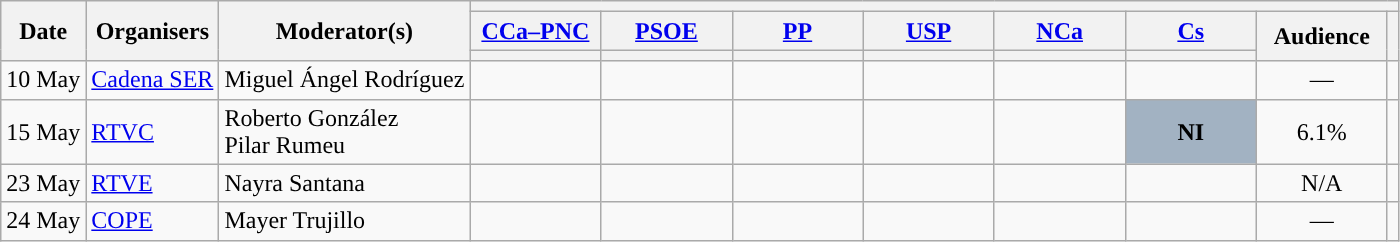<table class="wikitable" style="text-align:center;">
<tr>
<th rowspan="3">Date</th>
<th rowspan="3">Organisers</th>
<th rowspan="3">Moderator(s)</th>
<th colspan="8">    </th>
</tr>
<tr>
<th scope="col" style="width:5em;"><a href='#'>CCa–PNC</a></th>
<th scope="col" style="width:5em;"><a href='#'>PSOE</a></th>
<th scope="col" style="width:5em;"><a href='#'>PP</a></th>
<th scope="col" style="width:5em;"><a href='#'>USP</a></th>
<th scope="col" style="width:5em;"><a href='#'>NCa</a></th>
<th scope="col" style="width:5em;"><a href='#'>Cs</a></th>
<th rowspan="2" scope="col" style="width:5em;">Audience</th>
<th rowspan="2"></th>
</tr>
<tr>
<th style="color:inherit;background:"></th>
<th style="color:inherit;background:"></th>
<th style="color:inherit;background:"></th>
<th style="color:inherit;background:"></th>
<th style="color:inherit;background:"></th>
<th style="color:inherit;background:"></th>
</tr>
<tr>
<td style="white-space:nowrap; text-align:left;">10 May</td>
<td style="white-space:nowrap; text-align:left;"><a href='#'>Cadena SER</a></td>
<td style="white-space:nowrap; text-align:left;">Miguel Ángel Rodríguez</td>
<td></td>
<td></td>
<td></td>
<td></td>
<td></td>
<td></td>
<td>—</td>
<td></td>
</tr>
<tr>
<td style="white-space:nowrap; text-align:left;">15 May</td>
<td style="white-space:nowrap; text-align:left;"><a href='#'>RTVC</a></td>
<td style="white-space:nowrap; text-align:left;">Roberto González<br>Pilar Rumeu</td>
<td></td>
<td></td>
<td></td>
<td></td>
<td></td>
<td style="background:#A2B2C2;"><strong>NI</strong></td>
<td>6.1%<br></td>
<td><br></td>
</tr>
<tr>
<td style="white-space:nowrap; text-align:left;">23 May</td>
<td style="white-space:nowrap; text-align:left;"><a href='#'>RTVE</a></td>
<td style="white-space:nowrap; text-align:left;">Nayra Santana</td>
<td></td>
<td></td>
<td></td>
<td></td>
<td></td>
<td></td>
<td>N/A</td>
<td></td>
</tr>
<tr>
<td style="white-space:nowrap; text-align:left;">24 May</td>
<td style="white-space:nowrap; text-align:left;"><a href='#'>COPE</a></td>
<td style="white-space:nowrap; text-align:left;">Mayer Trujillo</td>
<td></td>
<td></td>
<td></td>
<td></td>
<td></td>
<td></td>
<td>—</td>
<td></td>
</tr>
</table>
